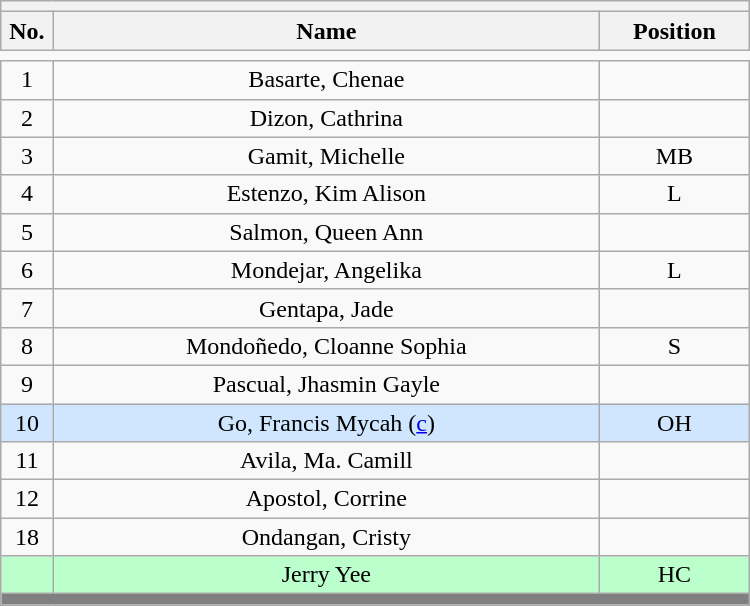<table class='wikitable mw-collapsible mw-collapsed' style='text-align: center; width: 500px; border: none;'>
<tr>
<th style='text-align: left;' colspan=3></th>
</tr>
<tr>
<th style='width: 7%;'>No.</th>
<th>Name</th>
<th style='width: 20%;'>Position</th>
</tr>
<tr>
<td style='border: none;'></td>
</tr>
<tr>
<td>1</td>
<td>Basarte, Chenae</td>
<td></td>
</tr>
<tr>
<td>2</td>
<td>Dizon, Cathrina</td>
<td></td>
</tr>
<tr>
<td>3</td>
<td>Gamit, Michelle</td>
<td>MB</td>
</tr>
<tr>
<td>4</td>
<td>Estenzo, Kim Alison</td>
<td>L</td>
</tr>
<tr>
<td>5</td>
<td>Salmon, Queen Ann</td>
<td></td>
</tr>
<tr>
<td>6</td>
<td>Mondejar, Angelika</td>
<td>L</td>
</tr>
<tr>
<td>7</td>
<td>Gentapa, Jade</td>
<td></td>
</tr>
<tr>
<td>8</td>
<td>Mondoñedo, Cloanne Sophia</td>
<td>S</td>
</tr>
<tr>
<td>9</td>
<td>Pascual, Jhasmin Gayle</td>
<td></td>
</tr>
<tr bgcolor=#D0E6FF>
<td>10</td>
<td>Go, Francis Mycah (<a href='#'>c</a>)</td>
<td>OH</td>
</tr>
<tr>
<td>11</td>
<td>Avila, Ma. Camill</td>
<td></td>
</tr>
<tr>
<td>12</td>
<td>Apostol, Corrine</td>
<td></td>
</tr>
<tr>
<td>18</td>
<td>Ondangan, Cristy</td>
<td></td>
</tr>
<tr bgcolor=#BBFFCC>
<td></td>
<td>Jerry Yee</td>
<td>HC</td>
</tr>
<tr>
<th style='background: grey;' colspan=3></th>
</tr>
</table>
